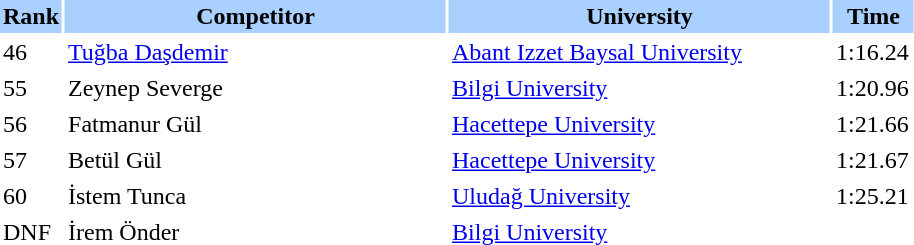<table border="0" cellspacing="2" cellpadding="2">
<tr bgcolor=AAD0FF>
<th width=20>Rank</th>
<th width=250>Competitor</th>
<th width=250>University</th>
<th width=50>Time</th>
</tr>
<tr>
<td>46</td>
<td><a href='#'>Tuğba Daşdemir</a></td>
<td><a href='#'>Abant Izzet Baysal University</a></td>
<td>1:16.24</td>
</tr>
<tr>
<td>55</td>
<td>Zeynep Severge</td>
<td><a href='#'>Bilgi University</a></td>
<td>1:20.96</td>
</tr>
<tr>
<td>56</td>
<td>Fatmanur Gül</td>
<td><a href='#'>Hacettepe University</a></td>
<td>1:21.66</td>
</tr>
<tr>
<td>57</td>
<td>Betül Gül</td>
<td><a href='#'>Hacettepe University</a></td>
<td>1:21.67</td>
</tr>
<tr>
<td>60</td>
<td>İstem Tunca</td>
<td><a href='#'>Uludağ University</a></td>
<td>1:25.21</td>
</tr>
<tr>
<td>DNF</td>
<td>İrem Önder</td>
<td><a href='#'>Bilgi University</a></td>
<td></td>
</tr>
</table>
